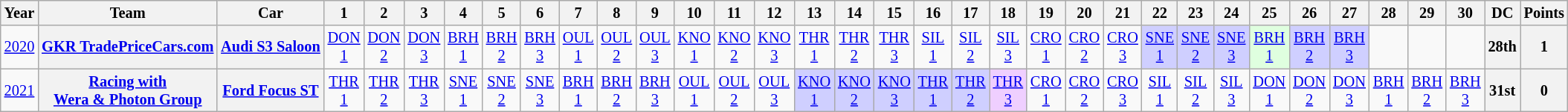<table class="wikitable" style="text-align:center; font-size:85%">
<tr>
<th>Year</th>
<th>Team</th>
<th>Car</th>
<th>1</th>
<th>2</th>
<th>3</th>
<th>4</th>
<th>5</th>
<th>6</th>
<th>7</th>
<th>8</th>
<th>9</th>
<th>10</th>
<th>11</th>
<th>12</th>
<th>13</th>
<th>14</th>
<th>15</th>
<th>16</th>
<th>17</th>
<th>18</th>
<th>19</th>
<th>20</th>
<th>21</th>
<th>22</th>
<th>23</th>
<th>24</th>
<th>25</th>
<th>26</th>
<th>27</th>
<th>28</th>
<th>29</th>
<th>30</th>
<th>DC</th>
<th>Points</th>
</tr>
<tr>
<td><a href='#'>2020</a></td>
<th nowrap><a href='#'>GKR TradePriceCars.com</a></th>
<th nowrap><a href='#'>Audi S3 Saloon</a></th>
<td><a href='#'>DON<br>1</a></td>
<td><a href='#'>DON<br>2</a></td>
<td><a href='#'>DON<br>3</a></td>
<td><a href='#'>BRH<br>1</a></td>
<td><a href='#'>BRH<br>2</a></td>
<td><a href='#'>BRH<br>3</a></td>
<td><a href='#'>OUL<br>1</a></td>
<td><a href='#'>OUL<br>2</a></td>
<td><a href='#'>OUL<br>3</a></td>
<td><a href='#'>KNO<br>1</a></td>
<td><a href='#'>KNO<br>2</a></td>
<td><a href='#'>KNO<br>3</a></td>
<td><a href='#'>THR<br>1</a></td>
<td><a href='#'>THR<br>2</a></td>
<td><a href='#'>THR<br>3</a></td>
<td><a href='#'>SIL<br>1</a></td>
<td><a href='#'>SIL<br>2</a></td>
<td><a href='#'>SIL<br>3</a></td>
<td><a href='#'>CRO<br>1</a></td>
<td><a href='#'>CRO<br>2</a></td>
<td><a href='#'>CRO<br>3</a></td>
<td style="background:#CFCFFF;"><a href='#'>SNE<br>1</a><br></td>
<td style="background:#CFCFFF;"><a href='#'>SNE<br>2</a><br></td>
<td style="background:#CFCFFF;"><a href='#'>SNE<br>3</a><br></td>
<td style="background:#DFFFDF;"><a href='#'>BRH<br>1</a><br></td>
<td style="background:#CFCFFF;"><a href='#'>BRH<br>2</a><br></td>
<td style="background:#CFCFFF;"><a href='#'>BRH<br>3</a><br></td>
<td></td>
<td></td>
<td></td>
<th>28th</th>
<th>1</th>
</tr>
<tr>
<td><a href='#'>2021</a></td>
<th nowrap><a href='#'>Racing with<br>Wera & Photon Group</a></th>
<th nowrap><a href='#'>Ford Focus ST</a></th>
<td><a href='#'>THR<br>1</a></td>
<td><a href='#'>THR<br>2</a></td>
<td><a href='#'>THR<br>3</a></td>
<td><a href='#'>SNE<br>1</a></td>
<td><a href='#'>SNE<br>2</a></td>
<td><a href='#'>SNE<br>3</a></td>
<td><a href='#'>BRH<br>1</a></td>
<td><a href='#'>BRH<br>2</a></td>
<td><a href='#'>BRH<br>3</a></td>
<td><a href='#'>OUL<br>1</a></td>
<td><a href='#'>OUL<br>2</a></td>
<td><a href='#'>OUL<br>3</a></td>
<td style="background:#CFCFFF;"><a href='#'>KNO<br>1</a><br></td>
<td style="background:#CFCFFF;"><a href='#'>KNO<br>2</a><br></td>
<td style="background:#CFCFFF;"><a href='#'>KNO<br>3</a><br></td>
<td style="background:#CFCFFF;"><a href='#'>THR<br>1</a><br></td>
<td style="background:#CFCFFF;"><a href='#'>THR<br>2</a><br></td>
<td style="background:#EFCFFF;"><a href='#'>THR<br>3</a><br></td>
<td><a href='#'>CRO<br>1</a></td>
<td><a href='#'>CRO<br>2</a></td>
<td><a href='#'>CRO<br>3</a></td>
<td><a href='#'>SIL<br>1</a></td>
<td><a href='#'>SIL<br>2</a></td>
<td><a href='#'>SIL<br>3</a></td>
<td><a href='#'>DON<br>1</a></td>
<td><a href='#'>DON<br>2</a></td>
<td><a href='#'>DON<br>3</a></td>
<td><a href='#'>BRH<br>1</a></td>
<td><a href='#'>BRH<br>2</a></td>
<td><a href='#'>BRH<br>3</a></td>
<th>31st</th>
<th>0</th>
</tr>
</table>
